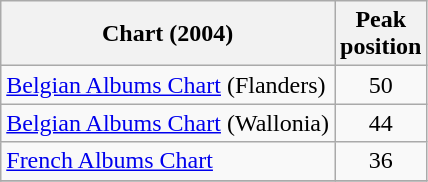<table class="wikitable sortable">
<tr>
<th style="text-align:center;">Chart (2004)</th>
<th style="text-align:center;">Peak<br>position</th>
</tr>
<tr>
<td align="left"><a href='#'>Belgian Albums Chart</a> (Flanders)</td>
<td style="text-align:center;">50</td>
</tr>
<tr>
<td align="left"><a href='#'>Belgian Albums Chart</a> (Wallonia)</td>
<td style="text-align:center;">44</td>
</tr>
<tr>
<td align="left"><a href='#'>French Albums Chart</a></td>
<td style="text-align:center;">36</td>
</tr>
<tr>
</tr>
</table>
